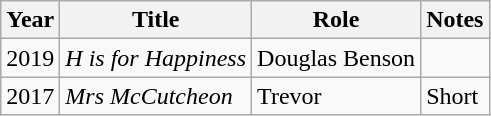<table class="wikitable">
<tr>
<th>Year</th>
<th>Title</th>
<th>Role</th>
<th>Notes</th>
</tr>
<tr>
<td>2019</td>
<td><em>H is for Happiness</em></td>
<td>Douglas Benson</td>
<td></td>
</tr>
<tr>
<td>2017</td>
<td><em>Mrs McCutcheon</em></td>
<td>Trevor</td>
<td>Short</td>
</tr>
</table>
